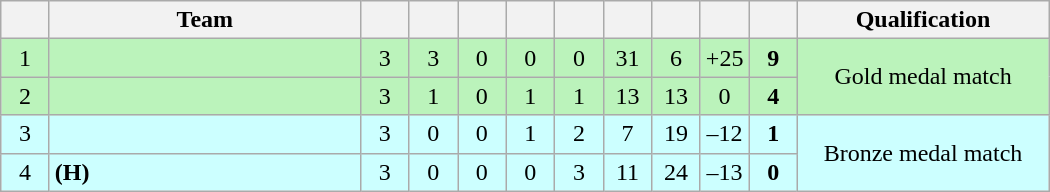<table class="wikitable" style="font-size: 100%">
<tr>
<th width="25"></th>
<th width="200">Team</th>
<th width="25"></th>
<th width="25"></th>
<th width="25"></th>
<th width="25"></th>
<th width="25"></th>
<th width="25"></th>
<th width="25"></th>
<th width="25"></th>
<th width="25"></th>
<th width="160">Qualification</th>
</tr>
<tr align=center bgcolor=#bbf3bb>
<td>1</td>
<td align=left></td>
<td>3</td>
<td>3</td>
<td>0</td>
<td>0</td>
<td>0</td>
<td>31</td>
<td>6</td>
<td>+25</td>
<td><strong>9</strong></td>
<td rowspan=2>Gold medal match</td>
</tr>
<tr align=center bgcolor=#bbf3bb>
<td>2</td>
<td align=left></td>
<td>3</td>
<td>1</td>
<td>0</td>
<td>1</td>
<td>1</td>
<td>13</td>
<td>13</td>
<td>0</td>
<td><strong>4</strong></td>
</tr>
<tr align=center bgcolor=#ccffff>
<td>3</td>
<td align=left></td>
<td>3</td>
<td>0</td>
<td>0</td>
<td>1</td>
<td>2</td>
<td>7</td>
<td>19</td>
<td>–12</td>
<td><strong>1</strong></td>
<td rowspan=2>Bronze medal match</td>
</tr>
<tr align=center bgcolor=#ccffff>
<td>4</td>
<td align=left> <strong>(H)</strong></td>
<td>3</td>
<td>0</td>
<td>0</td>
<td>0</td>
<td>3</td>
<td>11</td>
<td>24</td>
<td>–13</td>
<td><strong>0</strong></td>
</tr>
</table>
